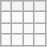<table class="wikitable sortable">
<tr>
<th></th>
<th></th>
<th></th>
<th></th>
</tr>
<tr>
<td></td>
<td></td>
<td></td>
<td></td>
</tr>
<tr>
<td></td>
<td></td>
<td></td>
<td></td>
</tr>
<tr>
<td></td>
<td></td>
<td></td>
<td></td>
</tr>
</table>
